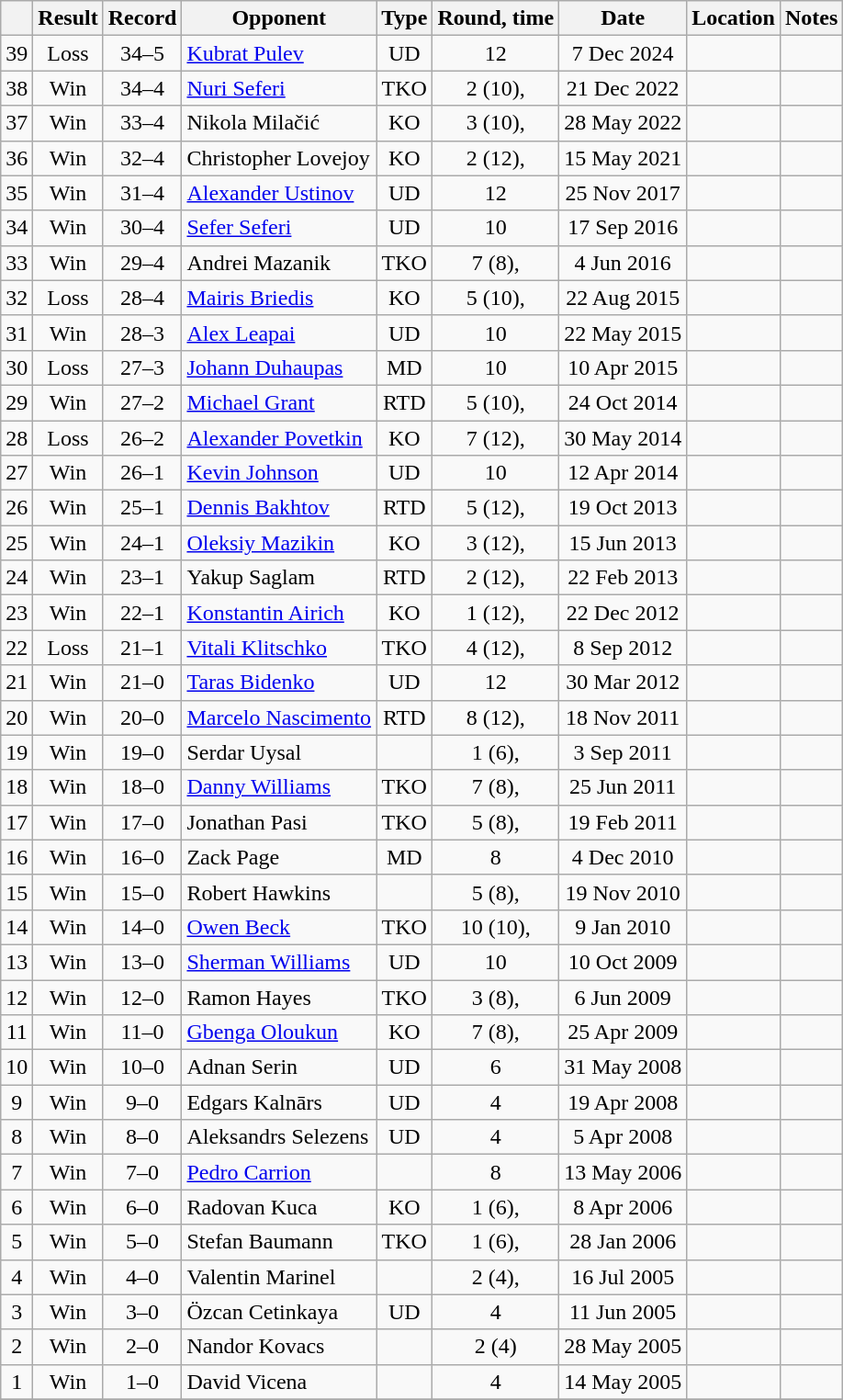<table class="wikitable" style="text-align:center">
<tr>
<th></th>
<th>Result</th>
<th>Record</th>
<th>Opponent</th>
<th>Type</th>
<th>Round, time</th>
<th>Date</th>
<th>Location</th>
<th>Notes</th>
</tr>
<tr>
<td>39</td>
<td>Loss</td>
<td>34–5</td>
<td align=left><a href='#'>Kubrat Pulev</a></td>
<td>UD</td>
<td>12</td>
<td>7 Dec 2024</td>
<td style="text-align:left;"></td>
<td style="text-align:left;"></td>
</tr>
<tr>
<td>38</td>
<td>Win</td>
<td>34–4</td>
<td align=left><a href='#'>Nuri Seferi</a></td>
<td>TKO</td>
<td>2 (10), </td>
<td>21 Dec 2022</td>
<td align=left></td>
<td></td>
</tr>
<tr>
<td>37</td>
<td>Win</td>
<td>33–4</td>
<td align=left>Nikola Milačić</td>
<td>KO</td>
<td>3 (10), </td>
<td>28 May 2022</td>
<td align=left></td>
<td></td>
</tr>
<tr>
<td>36</td>
<td>Win</td>
<td>32–4</td>
<td align=left>Christopher Lovejoy</td>
<td>KO</td>
<td>2 (12), </td>
<td>15 May 2021</td>
<td align=left></td>
<td></td>
</tr>
<tr>
<td>35</td>
<td>Win</td>
<td>31–4</td>
<td align=left><a href='#'>Alexander Ustinov</a></td>
<td>UD</td>
<td>12</td>
<td>25 Nov 2017</td>
<td align=left></td>
<td align=left></td>
</tr>
<tr>
<td>34</td>
<td>Win</td>
<td>30–4</td>
<td align=left><a href='#'>Sefer Seferi</a></td>
<td>UD</td>
<td>10</td>
<td>17 Sep 2016</td>
<td align=left></td>
<td align=left></td>
</tr>
<tr>
<td>33</td>
<td>Win</td>
<td>29–4</td>
<td align=left>Andrei Mazanik</td>
<td>TKO</td>
<td>7 (8), </td>
<td>4 Jun 2016</td>
<td align=left></td>
<td></td>
</tr>
<tr>
<td>32</td>
<td>Loss</td>
<td>28–4</td>
<td align=left><a href='#'>Mairis Briedis</a></td>
<td>KO</td>
<td>5 (10), </td>
<td>22 Aug 2015</td>
<td align=left></td>
<td></td>
</tr>
<tr>
<td>31</td>
<td>Win</td>
<td>28–3</td>
<td align=left><a href='#'>Alex Leapai</a></td>
<td>UD</td>
<td>10</td>
<td>22 May 2015</td>
<td align=left></td>
<td></td>
</tr>
<tr>
<td>30</td>
<td>Loss</td>
<td>27–3</td>
<td align=left><a href='#'>Johann Duhaupas</a></td>
<td>MD</td>
<td>10</td>
<td>10 Apr 2015</td>
<td align=left></td>
<td></td>
</tr>
<tr>
<td>29</td>
<td>Win</td>
<td>27–2</td>
<td align=left><a href='#'>Michael Grant</a></td>
<td>RTD</td>
<td>5 (10), </td>
<td>24 Oct 2014</td>
<td align=left></td>
<td></td>
</tr>
<tr>
<td>28</td>
<td>Loss</td>
<td>26–2</td>
<td align=left><a href='#'>Alexander Povetkin</a></td>
<td>KO</td>
<td>7 (12), </td>
<td>30 May 2014</td>
<td align=left></td>
<td align=left></td>
</tr>
<tr>
<td>27</td>
<td>Win</td>
<td>26–1</td>
<td align=left><a href='#'>Kevin Johnson</a></td>
<td>UD</td>
<td>10</td>
<td>12 Apr 2014</td>
<td align=left></td>
<td></td>
</tr>
<tr>
<td>26</td>
<td>Win</td>
<td>25–1</td>
<td align=left><a href='#'>Dennis Bakhtov</a></td>
<td>RTD</td>
<td>5 (12), </td>
<td>19 Oct 2013</td>
<td align=left></td>
<td align=left></td>
</tr>
<tr>
<td>25</td>
<td>Win</td>
<td>24–1</td>
<td align=left><a href='#'>Oleksiy Mazikin</a></td>
<td>KO</td>
<td>3 (12), </td>
<td>15 Jun 2013</td>
<td align=left></td>
<td align=left></td>
</tr>
<tr>
<td>24</td>
<td>Win</td>
<td>23–1</td>
<td align=left>Yakup Saglam</td>
<td>RTD</td>
<td>2 (12), </td>
<td>22 Feb 2013</td>
<td align=left></td>
<td align=left></td>
</tr>
<tr>
<td>23</td>
<td>Win</td>
<td>22–1</td>
<td align=left><a href='#'>Konstantin Airich</a></td>
<td>KO</td>
<td>1 (12), </td>
<td>22 Dec 2012</td>
<td align=left></td>
<td align=left></td>
</tr>
<tr>
<td>22</td>
<td>Loss</td>
<td>21–1</td>
<td align=left><a href='#'>Vitali Klitschko</a></td>
<td>TKO</td>
<td>4 (12), </td>
<td>8 Sep 2012</td>
<td align=left></td>
<td align=left></td>
</tr>
<tr>
<td>21</td>
<td>Win</td>
<td>21–0</td>
<td align=left><a href='#'>Taras Bidenko</a></td>
<td>UD</td>
<td>12</td>
<td>30 Mar 2012</td>
<td align=left></td>
<td align=left></td>
</tr>
<tr>
<td>20</td>
<td>Win</td>
<td>20–0</td>
<td align=left><a href='#'>Marcelo Nascimento</a></td>
<td>RTD</td>
<td>8 (12), </td>
<td>18 Nov 2011</td>
<td align=left></td>
<td align=left></td>
</tr>
<tr>
<td>19</td>
<td>Win</td>
<td>19–0</td>
<td align=left>Serdar Uysal</td>
<td></td>
<td>1 (6), </td>
<td>3 Sep 2011</td>
<td align=left></td>
<td></td>
</tr>
<tr>
<td>18</td>
<td>Win</td>
<td>18–0</td>
<td align=left><a href='#'>Danny Williams</a></td>
<td>TKO</td>
<td>7 (8), </td>
<td>25 Jun 2011</td>
<td align=left></td>
<td></td>
</tr>
<tr>
<td>17</td>
<td>Win</td>
<td>17–0</td>
<td align=left>Jonathan Pasi</td>
<td>TKO</td>
<td>5 (8), </td>
<td>19 Feb 2011</td>
<td align=left></td>
<td></td>
</tr>
<tr>
<td>16</td>
<td>Win</td>
<td>16–0</td>
<td align=left>Zack Page</td>
<td>MD</td>
<td>8</td>
<td>4 Dec 2010</td>
<td align=left></td>
<td></td>
</tr>
<tr>
<td>15</td>
<td>Win</td>
<td>15–0</td>
<td align=left>Robert Hawkins</td>
<td></td>
<td>5 (8), </td>
<td>19 Nov 2010</td>
<td align=left></td>
<td></td>
</tr>
<tr>
<td>14</td>
<td>Win</td>
<td>14–0</td>
<td align=left><a href='#'>Owen Beck</a></td>
<td>TKO</td>
<td>10 (10), </td>
<td>9 Jan 2010</td>
<td align=left></td>
<td></td>
</tr>
<tr>
<td>13</td>
<td>Win</td>
<td>13–0</td>
<td align=left><a href='#'>Sherman Williams</a></td>
<td>UD</td>
<td>10</td>
<td>10 Oct 2009</td>
<td align=left></td>
<td></td>
</tr>
<tr>
<td>12</td>
<td>Win</td>
<td>12–0</td>
<td align=left>Ramon Hayes</td>
<td>TKO</td>
<td>3 (8), </td>
<td>6 Jun 2009</td>
<td align=left></td>
<td></td>
</tr>
<tr>
<td>11</td>
<td>Win</td>
<td>11–0</td>
<td align=left><a href='#'>Gbenga Oloukun</a></td>
<td>KO</td>
<td>7 (8), </td>
<td>25 Apr 2009</td>
<td align=left></td>
<td></td>
</tr>
<tr>
<td>10</td>
<td>Win</td>
<td>10–0</td>
<td align=left>Adnan Serin</td>
<td>UD</td>
<td>6</td>
<td>31 May 2008</td>
<td align=left></td>
<td></td>
</tr>
<tr>
<td>9</td>
<td>Win</td>
<td>9–0</td>
<td align=left>Edgars Kalnārs</td>
<td>UD</td>
<td>4</td>
<td>19 Apr 2008</td>
<td align=left></td>
<td></td>
</tr>
<tr>
<td>8</td>
<td>Win</td>
<td>8–0</td>
<td align=left>Aleksandrs Selezens</td>
<td>UD</td>
<td>4</td>
<td>5 Apr 2008</td>
<td align=left></td>
<td></td>
</tr>
<tr>
<td>7</td>
<td>Win</td>
<td>7–0</td>
<td align=left><a href='#'>Pedro Carrion</a></td>
<td></td>
<td>8</td>
<td>13 May 2006</td>
<td align=left></td>
<td></td>
</tr>
<tr>
<td>6</td>
<td>Win</td>
<td>6–0</td>
<td align=left>Radovan Kuca</td>
<td>KO</td>
<td>1 (6), </td>
<td>8 Apr 2006</td>
<td align=left></td>
<td></td>
</tr>
<tr>
<td>5</td>
<td>Win</td>
<td>5–0</td>
<td align=left>Stefan Baumann</td>
<td>TKO</td>
<td>1 (6), </td>
<td>28 Jan 2006</td>
<td align=left></td>
<td></td>
</tr>
<tr>
<td>4</td>
<td>Win</td>
<td>4–0</td>
<td align=left>Valentin Marinel</td>
<td></td>
<td>2 (4), </td>
<td>16 Jul 2005</td>
<td align=left></td>
<td></td>
</tr>
<tr>
<td>3</td>
<td>Win</td>
<td>3–0</td>
<td align=left>Özcan Cetinkaya</td>
<td>UD</td>
<td>4</td>
<td>11 Jun 2005</td>
<td align=left></td>
<td></td>
</tr>
<tr>
<td>2</td>
<td>Win</td>
<td>2–0</td>
<td align=left>Nandor Kovacs</td>
<td></td>
<td>2 (4)</td>
<td>28 May 2005</td>
<td align=left></td>
<td></td>
</tr>
<tr>
<td>1</td>
<td>Win</td>
<td>1–0</td>
<td align=left>David Vicena</td>
<td></td>
<td>4</td>
<td>14 May 2005</td>
<td align=left></td>
<td></td>
</tr>
<tr>
</tr>
</table>
